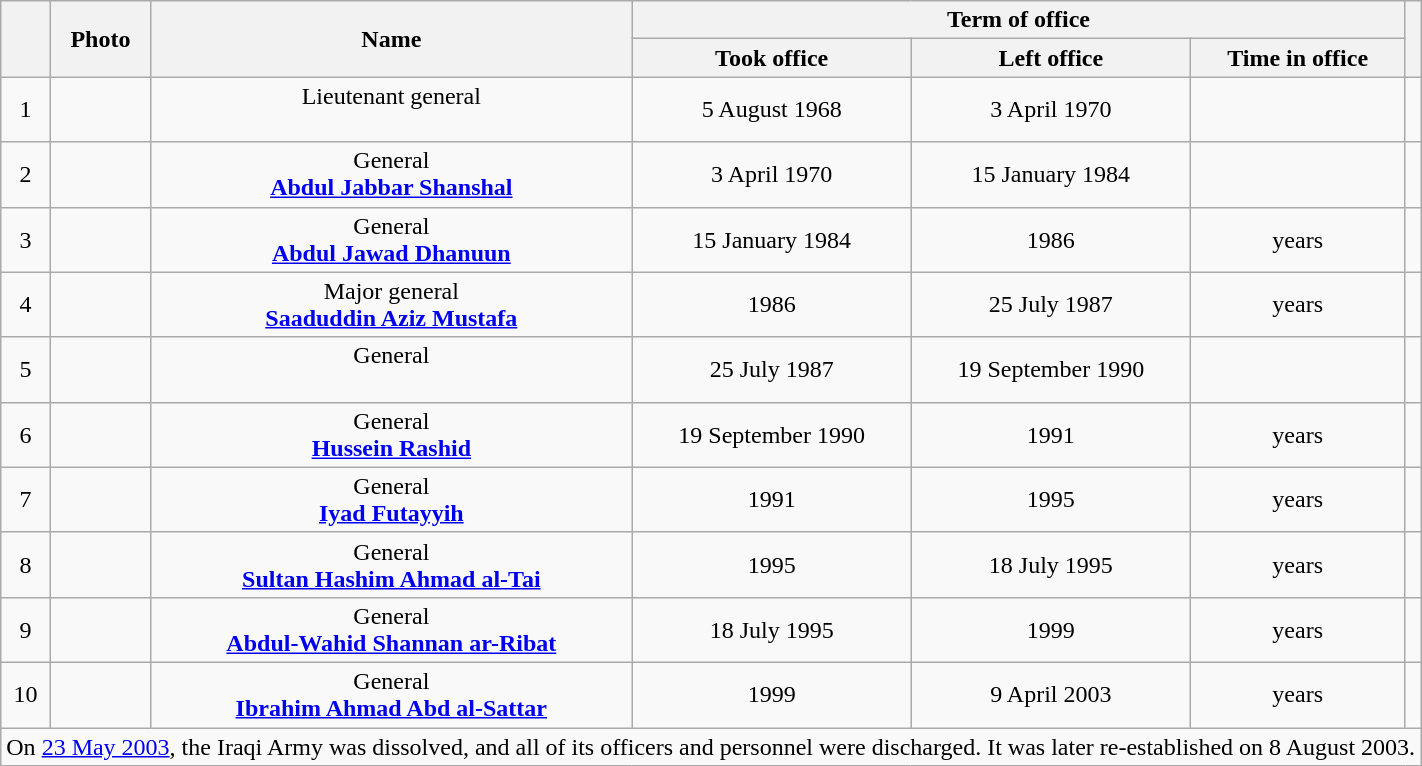<table class="wikitable" style="text-align:center">
<tr>
<th rowspan=2></th>
<th rowspan=2>Photo</th>
<th rowspan=2>Name<br></th>
<th colspan=3>Term of office</th>
<th rowspan=2></th>
</tr>
<tr>
<th>Took office</th>
<th>Left office</th>
<th>Time in office</th>
</tr>
<tr>
<td>1</td>
<td></td>
<td>Lieutenant general<br><strong></strong><br></td>
<td>5 August 1968</td>
<td>3 April 1970</td>
<td></td>
<td></td>
</tr>
<tr>
<td>2</td>
<td></td>
<td>General<br><strong><a href='#'>Abdul Jabbar Shanshal</a></strong><br></td>
<td>3 April 1970</td>
<td>15 January 1984</td>
<td></td>
<td></td>
</tr>
<tr>
<td>3</td>
<td></td>
<td>General<br><strong><a href='#'>Abdul Jawad Dhanuun</a></strong><br></td>
<td>15 January 1984</td>
<td>1986</td>
<td> years</td>
<td></td>
</tr>
<tr>
<td>4</td>
<td></td>
<td>Major general<br><strong><a href='#'>Saaduddin Aziz Mustafa</a></strong></td>
<td>1986</td>
<td>25 July 1987</td>
<td> years</td>
<td></td>
</tr>
<tr>
<td>5</td>
<td></td>
<td>General<br><strong></strong><br></td>
<td>25 July 1987</td>
<td>19 September 1990</td>
<td></td>
<td></td>
</tr>
<tr>
<td>6</td>
<td></td>
<td>General<br><strong><a href='#'>Hussein Rashid</a></strong><br></td>
<td>19 September 1990</td>
<td>1991</td>
<td> years</td>
<td></td>
</tr>
<tr>
<td>7</td>
<td></td>
<td>General<br><strong><a href='#'>Iyad Futayyih</a></strong><br></td>
<td>1991</td>
<td>1995</td>
<td> years</td>
<td></td>
</tr>
<tr>
<td>8</td>
<td></td>
<td>General<br><strong><a href='#'>Sultan Hashim Ahmad al-Tai</a></strong><br></td>
<td>1995</td>
<td>18 July 1995</td>
<td> years</td>
<td></td>
</tr>
<tr>
<td>9</td>
<td></td>
<td>General<br><strong><a href='#'>Abdul-Wahid Shannan ar-Ribat</a></strong><br></td>
<td>18 July 1995</td>
<td>1999</td>
<td> years</td>
<td></td>
</tr>
<tr>
<td>10</td>
<td></td>
<td>General<br><strong><a href='#'>Ibrahim Ahmad Abd al-Sattar</a></strong><br></td>
<td>1999</td>
<td>9 April 2003</td>
<td> years</td>
<td></td>
</tr>
<tr>
<td colspan=7>On <a href='#'>23 May 2003</a>, the Iraqi Army was dissolved, and all of its officers and personnel were discharged. It was later re-established on 8 August 2003.</td>
</tr>
</table>
